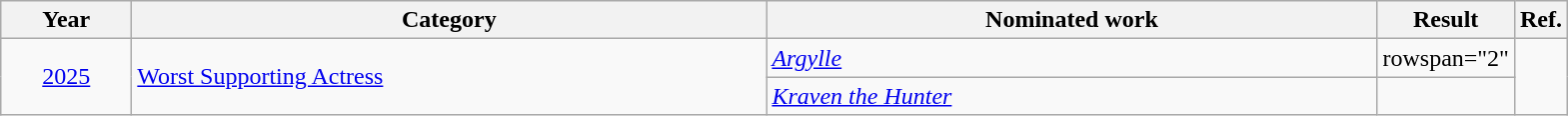<table class=wikitable>
<tr>
<th scope="col" style="width:5em;">Year</th>
<th scope="col" style="width:26em;">Category</th>
<th scope="col" style="width:25em;">Nominated work</th>
<th scope="col" style="width:5em;">Result</th>
<th>Ref.</th>
</tr>
<tr>
<td style="text-align:center;", rowspan="2"><a href='#'>2025</a></td>
<td rowspan="2"><a href='#'>Worst Supporting Actress</a></td>
<td><em><a href='#'>Argylle</a></em></td>
<td>rowspan="2" </td>
<td style="text-align:center;" rowspan="2"></td>
</tr>
<tr>
<td><em><a href='#'>Kraven the Hunter</a></em></td>
</tr>
</table>
